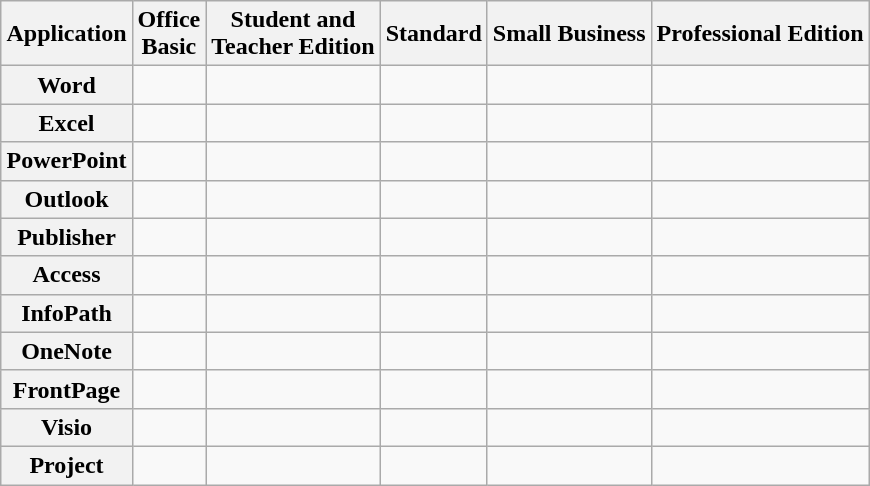<table class="wikitable" style="margin:auto">
<tr>
<th scope="col">Application</th>
<th scope="col">Office<br>Basic</th>
<th scope="col">Student and<br>Teacher Edition</th>
<th scope="col">Standard</th>
<th scope="col">Small Business</th>
<th scope="col">Professional Edition</th>
</tr>
<tr>
<th scope="row">Word</th>
<td></td>
<td></td>
<td></td>
<td></td>
<td></td>
</tr>
<tr>
<th scope="row">Excel</th>
<td></td>
<td></td>
<td></td>
<td></td>
<td></td>
</tr>
<tr>
<th scope="row">PowerPoint</th>
<td></td>
<td></td>
<td></td>
<td></td>
<td></td>
</tr>
<tr>
<th scope="row">Outlook</th>
<td></td>
<td></td>
<td></td>
<td></td>
<td></td>
</tr>
<tr>
<th scope="row">Publisher</th>
<td></td>
<td></td>
<td></td>
<td></td>
<td></td>
</tr>
<tr>
<th scope="row">Access</th>
<td></td>
<td></td>
<td></td>
<td></td>
<td></td>
</tr>
<tr>
<th scope="row">InfoPath</th>
<td></td>
<td></td>
<td></td>
<td></td>
<td></td>
</tr>
<tr>
<th scope="row">OneNote</th>
<td></td>
<td></td>
<td></td>
<td></td>
<td></td>
</tr>
<tr>
<th scope="row">FrontPage</th>
<td></td>
<td></td>
<td></td>
<td></td>
<td></td>
</tr>
<tr>
<th scope="row">Visio</th>
<td></td>
<td></td>
<td></td>
<td></td>
<td></td>
</tr>
<tr>
<th scope="row">Project</th>
<td></td>
<td></td>
<td></td>
<td></td>
<td></td>
</tr>
</table>
